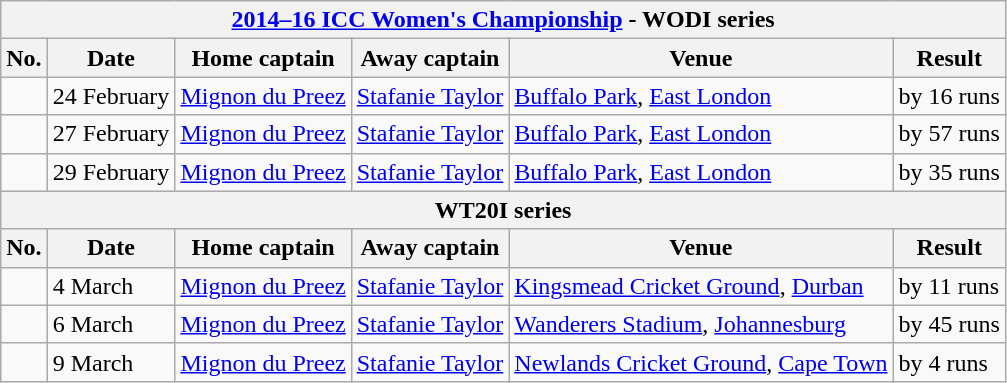<table class="wikitable">
<tr>
<th colspan="9"><a href='#'>2014–16 ICC Women's Championship</a> - WODI series</th>
</tr>
<tr>
<th>No.</th>
<th>Date</th>
<th>Home captain</th>
<th>Away captain</th>
<th>Venue</th>
<th>Result</th>
</tr>
<tr>
<td></td>
<td>24 February</td>
<td><a href='#'>Mignon du Preez</a></td>
<td><a href='#'>Stafanie Taylor</a></td>
<td><a href='#'>Buffalo Park</a>, <a href='#'>East London</a></td>
<td> by 16 runs</td>
</tr>
<tr>
<td></td>
<td>27 February</td>
<td><a href='#'>Mignon du Preez</a></td>
<td><a href='#'>Stafanie Taylor</a></td>
<td><a href='#'>Buffalo Park</a>, <a href='#'>East London</a></td>
<td> by 57 runs</td>
</tr>
<tr>
<td></td>
<td>29 February</td>
<td><a href='#'>Mignon du Preez</a></td>
<td><a href='#'>Stafanie Taylor</a></td>
<td><a href='#'>Buffalo Park</a>, <a href='#'>East London</a></td>
<td> by 35 runs</td>
</tr>
<tr>
<th colspan="9">WT20I series</th>
</tr>
<tr>
<th>No.</th>
<th>Date</th>
<th>Home captain</th>
<th>Away captain</th>
<th>Venue</th>
<th>Result</th>
</tr>
<tr>
<td></td>
<td>4 March</td>
<td><a href='#'>Mignon du Preez</a></td>
<td><a href='#'>Stafanie Taylor</a></td>
<td><a href='#'>Kingsmead Cricket Ground</a>, <a href='#'>Durban</a></td>
<td> by 11 runs</td>
</tr>
<tr>
<td></td>
<td>6 March</td>
<td><a href='#'>Mignon du Preez</a></td>
<td><a href='#'>Stafanie Taylor</a></td>
<td><a href='#'>Wanderers Stadium</a>, <a href='#'>Johannesburg</a></td>
<td> by 45 runs</td>
</tr>
<tr>
<td></td>
<td>9 March</td>
<td><a href='#'>Mignon du Preez</a></td>
<td><a href='#'>Stafanie Taylor</a></td>
<td><a href='#'>Newlands Cricket Ground</a>, <a href='#'>Cape Town</a></td>
<td> by 4 runs</td>
</tr>
</table>
